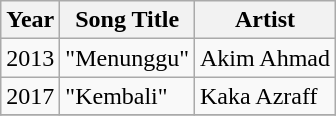<table class="wikitable">
<tr>
<th>Year</th>
<th>Song Title</th>
<th>Artist</th>
</tr>
<tr>
<td>2013</td>
<td>"Menunggu"</td>
<td>Akim Ahmad</td>
</tr>
<tr>
<td>2017</td>
<td>"Kembali"</td>
<td>Kaka Azraff</td>
</tr>
<tr>
</tr>
</table>
